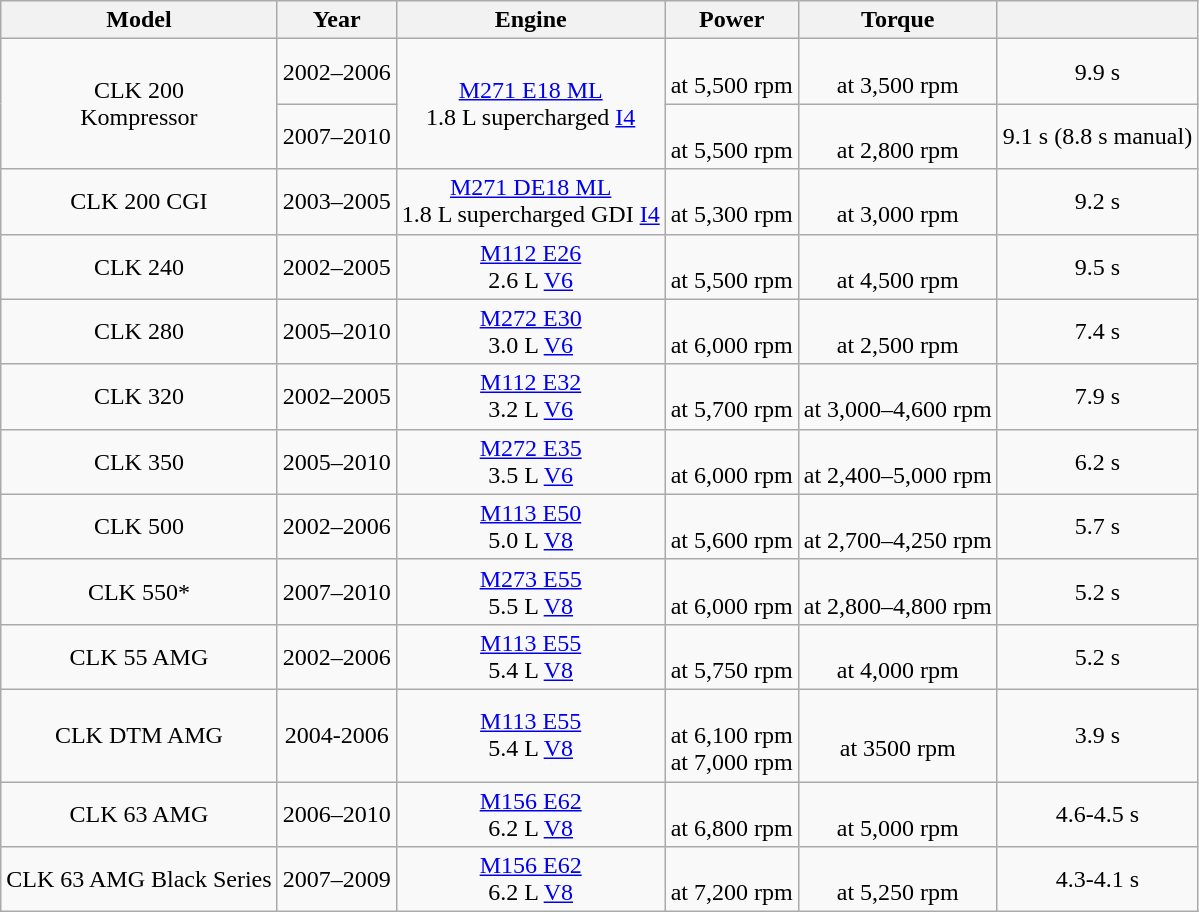<table class="wikitable sortable" style="text-align: center;">
<tr>
<th>Model</th>
<th>Year</th>
<th>Engine</th>
<th>Power</th>
<th>Torque</th>
<th></th>
</tr>
<tr>
<td rowspan="2">CLK 200 <br> Kompressor</td>
<td>2002–2006</td>
<td rowspan="2"><a href='#'>M271 E18 ML</a> <br> 1.8 L supercharged <a href='#'>I4</a></td>
<td> <br> at 5,500 rpm</td>
<td> <br> at 3,500 rpm</td>
<td>9.9 s</td>
</tr>
<tr>
<td>2007–2010</td>
<td> <br> at 5,500 rpm</td>
<td> <br> at 2,800 rpm</td>
<td>9.1 s (8.8 s manual)</td>
</tr>
<tr>
<td>CLK 200 CGI</td>
<td>2003–2005</td>
<td><a href='#'>M271 DE18 ML</a> <br> 1.8 L supercharged GDI <a href='#'>I4</a></td>
<td> <br> at 5,300 rpm</td>
<td> <br> at 3,000 rpm</td>
<td>9.2 s</td>
</tr>
<tr>
<td>CLK 240</td>
<td>2002–2005</td>
<td><a href='#'>M112 E26</a> <br> 2.6 L <a href='#'>V6</a></td>
<td> <br> at 5,500 rpm</td>
<td> <br> at 4,500 rpm</td>
<td>9.5 s</td>
</tr>
<tr>
<td>CLK 280</td>
<td>2005–2010</td>
<td><a href='#'>M272 E30</a> <br> 3.0 L <a href='#'>V6</a></td>
<td> <br> at 6,000 rpm</td>
<td> <br> at 2,500 rpm</td>
<td>7.4 s</td>
</tr>
<tr>
<td>CLK 320</td>
<td>2002–2005</td>
<td><a href='#'>M112 E32</a> <br> 3.2 L <a href='#'>V6</a></td>
<td> <br> at 5,700 rpm</td>
<td> <br> at 3,000–4,600 rpm</td>
<td>7.9 s</td>
</tr>
<tr>
<td>CLK 350</td>
<td>2005–2010</td>
<td><a href='#'>M272 E35</a> <br> 3.5 L <a href='#'>V6</a></td>
<td> <br> at 6,000 rpm</td>
<td> <br> at 2,400–5,000 rpm</td>
<td>6.2 s</td>
</tr>
<tr>
<td>CLK 500</td>
<td>2002–2006</td>
<td><a href='#'>M113 E50</a> <br> 5.0 L <a href='#'>V8</a></td>
<td> <br> at 5,600 rpm</td>
<td> <br> at 2,700–4,250 rpm</td>
<td>5.7 s </td>
</tr>
<tr>
<td>CLK 550*</td>
<td>2007–2010</td>
<td><a href='#'>M273 E55</a> <br> 5.5 L <a href='#'>V8</a></td>
<td> <br> at 6,000 rpm</td>
<td> <br> at 2,800–4,800 rpm</td>
<td>5.2 s</td>
</tr>
<tr>
<td>CLK 55 AMG</td>
<td>2002–2006</td>
<td><a href='#'>M113 E55</a> <br> 5.4 L <a href='#'>V8</a></td>
<td> <br> at 5,750 rpm</td>
<td> <br> at 4,000 rpm</td>
<td>5.2 s</td>
</tr>
<tr>
<td>CLK DTM AMG</td>
<td>2004-2006</td>
<td><a href='#'>M113 E55</a> <br> 5.4 L <a href='#'>V8</a></td>
<td> <br> at 6,100 rpm<br>at 7,000 rpm</td>
<td><br>at 3500 rpm</td>
<td>3.9 s</td>
</tr>
<tr>
<td>CLK 63 AMG</td>
<td>2006–2010</td>
<td><a href='#'>M156 E62</a> <br> 6.2 L <a href='#'>V8</a></td>
<td> <br> at 6,800 rpm</td>
<td> <br> at 5,000 rpm</td>
<td>4.6-4.5 s</td>
</tr>
<tr>
<td>CLK 63 AMG Black Series</td>
<td>2007–2009</td>
<td><a href='#'>M156 E62</a> <br> 6.2 L <a href='#'>V8</a></td>
<td> <br> at 7,200 rpm</td>
<td> <br> at 5,250 rpm</td>
<td>4.3-4.1 s</td>
</tr>
</table>
